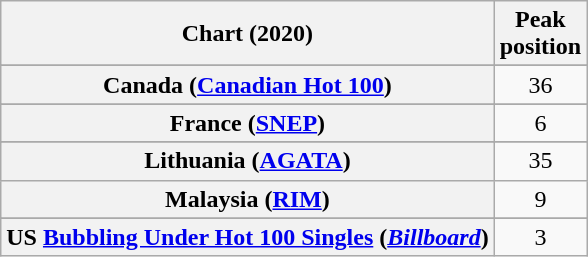<table class="wikitable sortable plainrowheaders" style="text-align:center">
<tr>
<th scope="col">Chart (2020)</th>
<th scope="col">Peak<br>position</th>
</tr>
<tr>
</tr>
<tr>
</tr>
<tr>
</tr>
<tr>
</tr>
<tr>
<th scope="row">Canada (<a href='#'>Canadian Hot 100</a>)</th>
<td>36</td>
</tr>
<tr>
</tr>
<tr>
</tr>
<tr>
<th scope="row">France (<a href='#'>SNEP</a>)</th>
<td>6</td>
</tr>
<tr>
</tr>
<tr>
</tr>
<tr>
</tr>
<tr>
<th scope="row">Lithuania (<a href='#'>AGATA</a>)</th>
<td>35</td>
</tr>
<tr>
<th scope="row">Malaysia (<a href='#'>RIM</a>)</th>
<td>9</td>
</tr>
<tr>
</tr>
<tr>
</tr>
<tr>
</tr>
<tr>
</tr>
<tr>
</tr>
<tr>
</tr>
<tr>
</tr>
<tr>
</tr>
<tr>
</tr>
<tr>
</tr>
<tr>
<th scope="row">US <a href='#'>Bubbling Under Hot 100 Singles</a> (<em><a href='#'>Billboard</a></em>)</th>
<td>3</td>
</tr>
</table>
